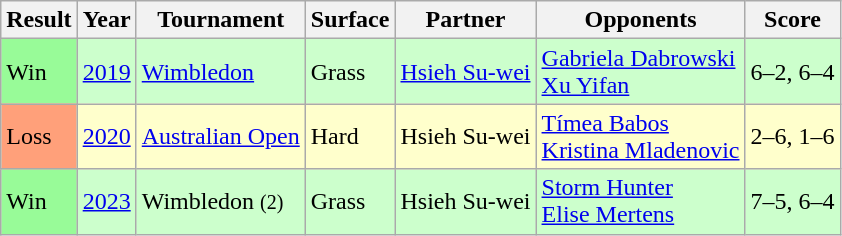<table class="sortable wikitable">
<tr>
<th>Result</th>
<th>Year</th>
<th>Tournament</th>
<th>Surface</th>
<th>Partner</th>
<th>Opponents</th>
<th class=unsortable>Score</th>
</tr>
<tr style=background:#cfc>
<td style=background:#98fb98>Win</td>
<td><a href='#'>2019</a></td>
<td><a href='#'>Wimbledon</a></td>
<td>Grass</td>
<td> <a href='#'>Hsieh Su-wei</a></td>
<td> <a href='#'>Gabriela Dabrowski</a> <br>  <a href='#'>Xu Yifan</a></td>
<td>6–2, 6–4</td>
</tr>
<tr style=background:#ffffcc>
<td style=background:#ffa07a>Loss</td>
<td><a href='#'>2020</a></td>
<td><a href='#'>Australian Open</a></td>
<td>Hard</td>
<td> Hsieh Su-wei</td>
<td> <a href='#'>Tímea Babos</a> <br>  <a href='#'>Kristina Mladenovic</a></td>
<td>2–6, 1–6</td>
</tr>
<tr style=background:#CCFFCC;>
<td style=background:#98FB98>Win</td>
<td><a href='#'>2023</a></td>
<td>Wimbledon <small>(2)</small></td>
<td>Grass</td>
<td> Hsieh Su-wei</td>
<td> <a href='#'>Storm Hunter</a> <br>  <a href='#'>Elise Mertens</a></td>
<td>7–5, 6–4</td>
</tr>
</table>
